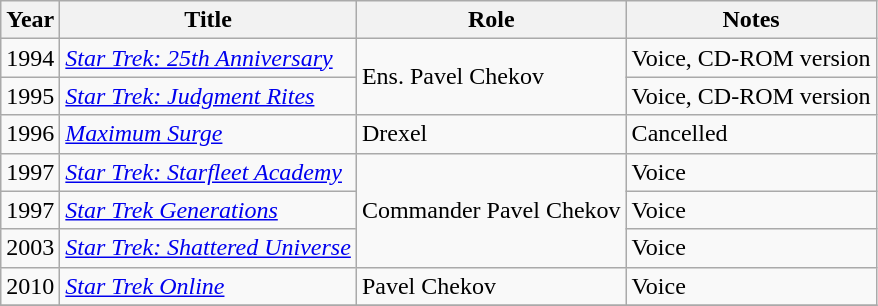<table class="wikitable sortable plainrowheaders" style="white-space:nowrap">
<tr>
<th>Year</th>
<th>Title</th>
<th>Role</th>
<th>Notes</th>
</tr>
<tr>
<td>1994</td>
<td><em><a href='#'>Star Trek: 25th Anniversary</a></em></td>
<td rowspan=2>Ens. Pavel Chekov</td>
<td>Voice, CD-ROM version</td>
</tr>
<tr>
<td>1995</td>
<td><em><a href='#'>Star Trek: Judgment Rites</a></em></td>
<td>Voice, CD-ROM version</td>
</tr>
<tr>
<td>1996</td>
<td><em><a href='#'>Maximum Surge</a></em></td>
<td>Drexel</td>
<td>Cancelled</td>
</tr>
<tr>
<td>1997</td>
<td><em><a href='#'>Star Trek: Starfleet Academy</a></em></td>
<td rowspan=3>Commander Pavel Chekov</td>
<td>Voice</td>
</tr>
<tr>
<td>1997</td>
<td><em><a href='#'>Star Trek Generations</a></em></td>
<td>Voice</td>
</tr>
<tr>
<td>2003</td>
<td><em><a href='#'>Star Trek: Shattered Universe</a></em></td>
<td>Voice</td>
</tr>
<tr>
<td>2010</td>
<td><em><a href='#'>Star Trek Online</a></em></td>
<td>Pavel Chekov</td>
<td>Voice</td>
</tr>
<tr>
</tr>
</table>
